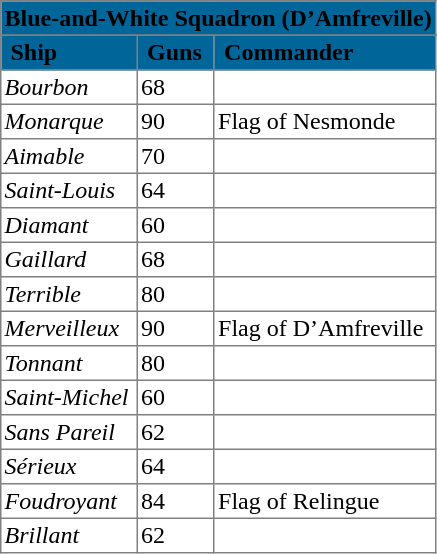<table class="toccolours" align="left" border="1" cellspacing="1" cellpadding="2" style="border-collapse: collapse;">
<tr>
</tr>
<tr ---- style="background-color:#006699">
<th colspan=7>Blue-and-White Squadron (D’Amfreville)</th>
</tr>
<tr>
</tr>
<tr ---- bgcolor=#006699>
<td><strong><span> Ship </span></strong></td>
<td><strong><span> Guns </span></strong></td>
<td><strong><span> Commander </span></strong></td>
</tr>
<tr>
<td><em>Bourbon</em></td>
<td>68</td>
<td></td>
</tr>
<tr>
<td><em>Monarque</em></td>
<td>90</td>
<td>Flag of Nesmonde</td>
</tr>
<tr>
<td><em>Aimable</em></td>
<td>70</td>
<td></td>
</tr>
<tr>
<td><em>Saint-Louis</em></td>
<td>64</td>
<td></td>
</tr>
<tr>
<td><em>Diamant</em></td>
<td>60</td>
<td></td>
</tr>
<tr>
<td><em>Gaillard</em></td>
<td>68</td>
<td></td>
</tr>
<tr>
<td><em>Terrible</em></td>
<td>80</td>
<td></td>
</tr>
<tr>
<td><em>Merveilleux</em></td>
<td>90</td>
<td>Flag of D’Amfreville</td>
</tr>
<tr>
<td><em>Tonnant</em></td>
<td>80</td>
<td></td>
</tr>
<tr>
<td><em>Saint-Michel</em></td>
<td>60</td>
<td></td>
</tr>
<tr>
<td><em>Sans Pareil</em></td>
<td>62</td>
<td></td>
</tr>
<tr>
<td><em>Sérieux</em></td>
<td>64</td>
<td></td>
</tr>
<tr>
<td><em>Foudroyant</em></td>
<td>84</td>
<td>Flag of Relingue</td>
</tr>
<tr>
<td><em>Brillant</em></td>
<td>62</td>
<td></td>
</tr>
</table>
